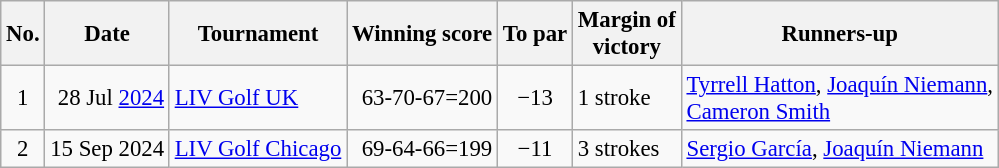<table class="wikitable" style="font-size:95%">
<tr>
<th>No.</th>
<th>Date</th>
<th>Tournament</th>
<th>Winning score</th>
<th>To par</th>
<th>Margin of<br>victory</th>
<th>Runners-up</th>
</tr>
<tr>
<td align=center>1</td>
<td align=right>28 Jul <a href='#'>2024</a></td>
<td><a href='#'>LIV Golf UK</a></td>
<td align=right>63-70-67=200</td>
<td align=center>−13</td>
<td>1 stroke</td>
<td> <a href='#'>Tyrrell Hatton</a>,  <a href='#'>Joaquín Niemann</a>,<br> <a href='#'>Cameron Smith</a></td>
</tr>
<tr>
<td align=center>2</td>
<td align=right>15 Sep 2024</td>
<td><a href='#'>LIV Golf Chicago</a></td>
<td align=right>69-64-66=199</td>
<td align=center>−11</td>
<td>3 strokes</td>
<td> <a href='#'>Sergio García</a>,  <a href='#'>Joaquín Niemann</a></td>
</tr>
</table>
